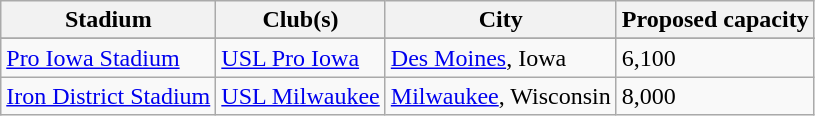<table class="wikitable sortable">
<tr>
<th>Stadium</th>
<th>Club(s)</th>
<th>City</th>
<th>Proposed capacity</th>
</tr>
<tr style="background:#f4f4f4;">
</tr>
<tr>
<td><a href='#'>Pro Iowa Stadium</a></td>
<td><a href='#'>USL Pro Iowa</a></td>
<td><a href='#'>Des Moines</a>, Iowa</td>
<td>6,100</td>
</tr>
<tr>
<td><a href='#'>Iron District Stadium</a></td>
<td><a href='#'>USL Milwaukee</a></td>
<td><a href='#'>Milwaukee</a>, Wisconsin</td>
<td>8,000</td>
</tr>
</table>
